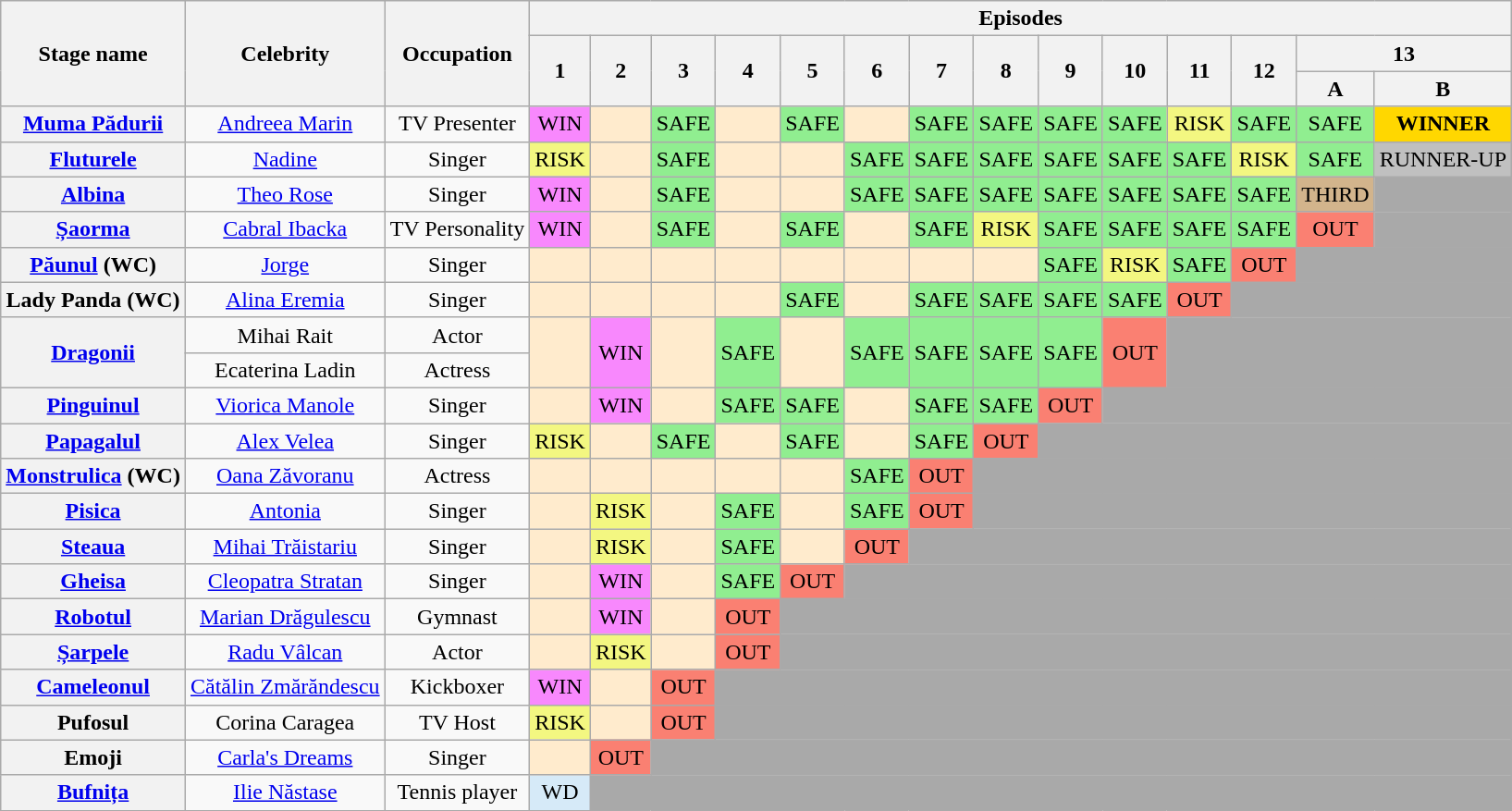<table class="wikitable" style="text-align:center; ">
<tr>
<th rowspan=3>Stage name</th>
<th rowspan=3>Celebrity</th>
<th rowspan=3>Occupation</th>
<th colspan="14">Episodes</th>
</tr>
<tr>
<th rowspan="2">1</th>
<th rowspan="2">2</th>
<th rowspan="2">3</th>
<th rowspan="2">4</th>
<th rowspan="2">5</th>
<th rowspan="2">6</th>
<th rowspan="2">7</th>
<th rowspan="2">8</th>
<th rowspan="2">9</th>
<th rowspan="2">10</th>
<th rowspan="2">11</th>
<th rowspan="2">12</th>
<th colspan="3">13</th>
</tr>
<tr>
<th>A</th>
<th>B</th>
</tr>
<tr>
<th><a href='#'>Muma Pădurii</a></th>
<td><a href='#'>Andreea Marin</a></td>
<td>TV Presenter</td>
<td bgcolor=#F888FD>WIN</td>
<td bgcolor="#FFEBCD"></td>
<td bgcolor=lightgreen>SAFE</td>
<td bgcolor="#FFEBCD"></td>
<td bgcolor=lightgreen>SAFE</td>
<td bgcolor="#FFEBCD"></td>
<td bgcolor=lightgreen>SAFE</td>
<td bgcolor=lightgreen>SAFE</td>
<td bgcolor=lightgreen>SAFE</td>
<td bgcolor=lightgreen>SAFE</td>
<td bgcolor="#F3F781">RISK</td>
<td bgcolor=lightgreen>SAFE</td>
<td bgcolor=lightgreen>SAFE</td>
<td bgcolor=gold><strong>WINNER</strong></td>
</tr>
<tr>
<th><a href='#'>Fluturele</a></th>
<td><a href='#'>Nadine</a></td>
<td>Singer</td>
<td bgcolor="#F3F781">RISK</td>
<td bgcolor="#FFEBCD"></td>
<td bgcolor=lightgreen>SAFE</td>
<td bgcolor="#FFEBCD"></td>
<td bgcolor="#FFEBCD"></td>
<td bgcolor=lightgreen>SAFE</td>
<td bgcolor=lightgreen>SAFE</td>
<td bgcolor=lightgreen>SAFE</td>
<td bgcolor=lightgreen>SAFE</td>
<td bgcolor=lightgreen>SAFE</td>
<td bgcolor=lightgreen>SAFE</td>
<td bgcolor="#F3F781">RISK</td>
<td bgcolor=lightgreen>SAFE</td>
<td bgcolor=silver>RUNNER-UP</td>
</tr>
<tr>
<th><a href='#'>Albina</a></th>
<td><a href='#'>Theo Rose</a></td>
<td>Singer</td>
<td bgcolor=#F888FD>WIN</td>
<td bgcolor="#FFEBCD"></td>
<td bgcolor=lightgreen>SAFE</td>
<td bgcolor="#FFEBCD"></td>
<td bgcolor="#FFEBCD"></td>
<td bgcolor=lightgreen>SAFE</td>
<td bgcolor=lightgreen>SAFE</td>
<td bgcolor=lightgreen>SAFE</td>
<td bgcolor=lightgreen>SAFE</td>
<td bgcolor=lightgreen>SAFE</td>
<td bgcolor=lightgreen>SAFE</td>
<td bgcolor=lightgreen>SAFE</td>
<td bgcolor=tan>THIRD</td>
<td bgcolor=darkgrey colspan="1"></td>
</tr>
<tr>
<th><a href='#'>Șaorma</a></th>
<td><a href='#'>Cabral Ibacka</a></td>
<td>TV Personality</td>
<td bgcolor=#F888FD>WIN</td>
<td bgcolor="#FFEBCD"></td>
<td bgcolor=lightgreen>SAFE</td>
<td bgcolor="#FFEBCD"></td>
<td bgcolor=lightgreen>SAFE</td>
<td bgcolor="#FFEBCD"></td>
<td bgcolor=lightgreen>SAFE</td>
<td bgcolor="#F3F781">RISK</td>
<td bgcolor=lightgreen>SAFE</td>
<td bgcolor=lightgreen>SAFE</td>
<td bgcolor=lightgreen>SAFE</td>
<td bgcolor=lightgreen>SAFE</td>
<td bgcolor=salmon>OUT</td>
<td bgcolor=darkgrey colspan="1"></td>
</tr>
<tr>
<th><a href='#'>Păunul</a> (WC)</th>
<td><a href='#'>Jorge</a></td>
<td>Singer</td>
<td bgcolor="#FFEBCD"></td>
<td bgcolor="#FFEBCD"></td>
<td bgcolor="#FFEBCD"></td>
<td bgcolor="#FFEBCD"></td>
<td bgcolor="#FFEBCD"></td>
<td bgcolor="#FFEBCD"></td>
<td bgcolor="#FFEBCD"></td>
<td bgcolor="#FFEBCD"></td>
<td bgcolor=lightgreen>SAFE</td>
<td bgcolor="#F3F781">RISK</td>
<td bgcolor=lightgreen>SAFE</td>
<td bgcolor=salmon>OUT</td>
<td bgcolor=darkgrey colspan="2"></td>
</tr>
<tr>
<th>Lady Panda (WC)</th>
<td><a href='#'>Alina Eremia</a></td>
<td>Singer</td>
<td bgcolor="#FFEBCD"></td>
<td bgcolor="#FFEBCD"></td>
<td bgcolor="#FFEBCD"></td>
<td bgcolor="#FFEBCD"></td>
<td bgcolor=lightgreen>SAFE</td>
<td bgcolor="#FFEBCD"></td>
<td bgcolor=lightgreen>SAFE</td>
<td bgcolor=lightgreen>SAFE</td>
<td bgcolor=lightgreen>SAFE</td>
<td bgcolor=lightgreen>SAFE</td>
<td bgcolor=salmon>OUT</td>
<td bgcolor=darkgrey colspan="3"></td>
</tr>
<tr>
<th rowspan="2"><a href='#'>Dragonii</a></th>
<td>Mihai Rait</td>
<td>Actor</td>
<td rowspan="2" bgcolor="#FFEBCD"></td>
<td rowspan="2" bgcolor=#F888FD>WIN</td>
<td rowspan="2" bgcolor="#FFEBCD"></td>
<td rowspan="2" bgcolor=lightgreen>SAFE</td>
<td rowspan="2" bgcolor="#FFEBCD"></td>
<td rowspan="2" bgcolor=lightgreen>SAFE</td>
<td rowspan="2" bgcolor=lightgreen>SAFE</td>
<td rowspan="2" bgcolor=lightgreen>SAFE</td>
<td rowspan="2" bgcolor=lightgreen>SAFE</td>
<td rowspan="2" bgcolor=salmon>OUT</td>
<td rowspan="2" bgcolor=darkgrey colspan="4"></td>
</tr>
<tr>
<td>Ecaterina Ladin</td>
<td>Actress</td>
</tr>
<tr>
<th><a href='#'>Pinguinul</a></th>
<td><a href='#'>Viorica Manole</a></td>
<td>Singer</td>
<td bgcolor="#FFEBCD"></td>
<td bgcolor=#F888FD>WIN</td>
<td bgcolor="#FFEBCD"></td>
<td bgcolor=lightgreen>SAFE</td>
<td bgcolor=lightgreen>SAFE</td>
<td bgcolor="#FFEBCD"></td>
<td bgcolor=lightgreen>SAFE</td>
<td bgcolor=lightgreen>SAFE</td>
<td bgcolor=salmon>OUT</td>
<td bgcolor=darkgrey colspan="5"></td>
</tr>
<tr>
<th><a href='#'>Papagalul</a></th>
<td><a href='#'>Alex Velea</a></td>
<td>Singer</td>
<td bgcolor="#F3F781">RISK</td>
<td bgcolor="#FFEBCD"></td>
<td bgcolor=lightgreen>SAFE</td>
<td bgcolor="#FFEBCD"></td>
<td bgcolor=lightgreen>SAFE</td>
<td bgcolor="#FFEBCD"></td>
<td bgcolor=lightgreen>SAFE</td>
<td bgcolor=salmon>OUT</td>
<td bgcolor=darkgrey colspan="6"></td>
</tr>
<tr>
<th><a href='#'>Monstrulica</a> (WC)</th>
<td><a href='#'>Oana Zăvoranu</a></td>
<td>Actress</td>
<td bgcolor="#FFEBCD"></td>
<td bgcolor="#FFEBCD"></td>
<td bgcolor="#FFEBCD"></td>
<td bgcolor="#FFEBCD"></td>
<td bgcolor="#FFEBCD"></td>
<td bgcolor=lightgreen>SAFE</td>
<td bgcolor=salmon>OUT</td>
<td bgcolor=darkgrey colspan="7"></td>
</tr>
<tr>
<th><a href='#'>Pisica</a></th>
<td><a href='#'>Antonia</a></td>
<td>Singer</td>
<td bgcolor="#FFEBCD"></td>
<td bgcolor="#F3F781">RISK</td>
<td bgcolor="#FFEBCD"></td>
<td bgcolor=lightgreen>SAFE</td>
<td bgcolor="#FFEBCD"></td>
<td bgcolor=lightgreen>SAFE</td>
<td bgcolor=salmon>OUT</td>
<td bgcolor=darkgrey colspan="7"></td>
</tr>
<tr>
<th><a href='#'>Steaua</a></th>
<td><a href='#'>Mihai Trăistariu</a></td>
<td>Singer</td>
<td bgcolor="#FFEBCD"></td>
<td bgcolor="#F3F781">RISK</td>
<td bgcolor="#FFEBCD"></td>
<td bgcolor=lightgreen>SAFE</td>
<td bgcolor="#FFEBCD"></td>
<td bgcolor=salmon>OUT</td>
<td bgcolor=darkgrey colspan="8"></td>
</tr>
<tr>
<th><a href='#'>Gheisa</a></th>
<td><a href='#'>Cleopatra Stratan</a></td>
<td>Singer</td>
<td bgcolor="#FFEBCD"></td>
<td bgcolor=#F888FD>WIN</td>
<td bgcolor="#FFEBCD"></td>
<td bgcolor=lightgreen>SAFE</td>
<td bgcolor="salmon">OUT</td>
<td bgcolor=darkgrey colspan="9"></td>
</tr>
<tr>
<th><a href='#'>Robotul</a></th>
<td><a href='#'>Marian Drăgulescu</a></td>
<td>Gymnast</td>
<td bgcolor="#FFEBCD"></td>
<td bgcolor=#F888FD>WIN</td>
<td bgcolor="#FFEBCD"></td>
<td bgcolor="salmon">OUT</td>
<td bgcolor=darkgrey colspan="10"></td>
</tr>
<tr>
<th><a href='#'>Șarpele</a></th>
<td><a href='#'>Radu Vâlcan</a></td>
<td>Actor</td>
<td bgcolor="#FFEBCD"></td>
<td bgcolor="#F3F781">RISK</td>
<td bgcolor="#FFEBCD"></td>
<td bgcolor="salmon">OUT</td>
<td bgcolor=darkgrey colspan="10"></td>
</tr>
<tr>
<th><a href='#'>Cameleonul</a></th>
<td><a href='#'>Cătălin Zmărăndescu</a></td>
<td>Kickboxer</td>
<td bgcolor=#F888FD>WIN</td>
<td bgcolor="#FFEBCD"></td>
<td bgcolor="salmon">OUT</td>
<td bgcolor=darkgrey colspan="11"></td>
</tr>
<tr>
<th>Pufosul</th>
<td>Corina Caragea</td>
<td>TV Host</td>
<td bgcolor="#F3F781">RISK</td>
<td bgcolor="#FFEBCD"></td>
<td bgcolor="salmon">OUT</td>
<td bgcolor=darkgrey colspan="11"></td>
</tr>
<tr>
<th>Emoji</th>
<td><a href='#'>Carla's Dreams</a></td>
<td>Singer</td>
<td bgcolor="#FFEBCD"></td>
<td bgcolor=salmon>OUT</td>
<td bgcolor=darkgrey colspan="12"></td>
</tr>
<tr>
<th><a href='#'>Bufnița</a></th>
<td><a href='#'>Ilie Năstase</a></td>
<td>Tennis player</td>
<td bgcolor="#D6EAF8">WD</td>
<td bgcolor=darkgrey colspan="13"></td>
</tr>
</table>
